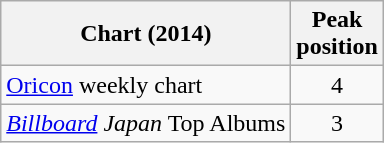<table class="wikitable sortable">
<tr>
<th>Chart (2014)</th>
<th>Peak<br>position</th>
</tr>
<tr>
<td><a href='#'>Oricon</a> weekly chart</td>
<td style="text-align:center;">4</td>
</tr>
<tr>
<td><em><a href='#'>Billboard</a> Japan</em> Top Albums</td>
<td style="text-align:center;">3</td>
</tr>
</table>
